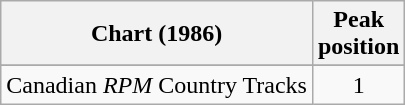<table class="wikitable sortable">
<tr>
<th align="left">Chart (1986)</th>
<th align="center">Peak<br>position</th>
</tr>
<tr>
</tr>
<tr>
<td align="left">Canadian <em>RPM</em> Country Tracks</td>
<td align="center">1</td>
</tr>
</table>
